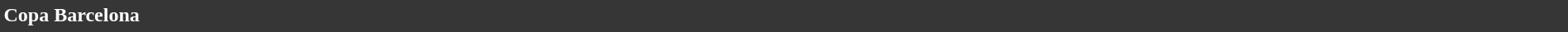<table style="width: 100%; background:#363636; color:white;">
<tr>
<td><strong>Copa Barcelona</strong></td>
</tr>
<tr>
</tr>
</table>
